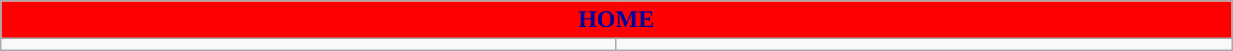<table class="wikitable collapsible collapsed" style="width:65%">
<tr>
<th colspan=6 ! style="color:#0000A0; background:#FF0000">HOME</th>
</tr>
<tr>
<td></td>
<td></td>
</tr>
</table>
